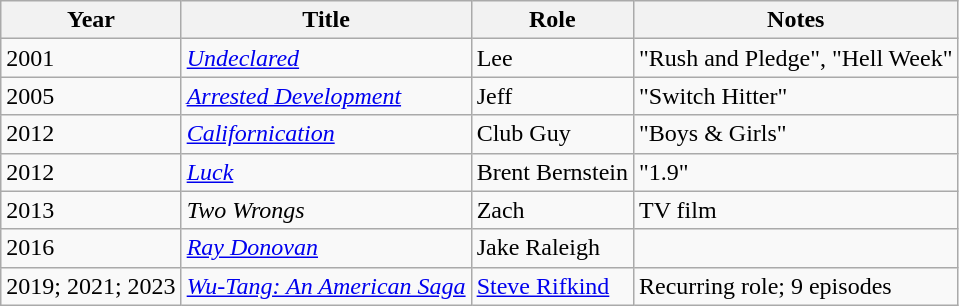<table class="wikitable sortable">
<tr>
<th>Year</th>
<th>Title</th>
<th>Role</th>
<th class=unsortable>Notes</th>
</tr>
<tr>
<td>2001</td>
<td><em><a href='#'>Undeclared</a></em></td>
<td>Lee</td>
<td>"Rush and Pledge", "Hell Week"</td>
</tr>
<tr>
<td>2005</td>
<td><em><a href='#'>Arrested Development</a></em></td>
<td>Jeff</td>
<td>"Switch Hitter"</td>
</tr>
<tr>
<td>2012</td>
<td><em><a href='#'>Californication</a></em></td>
<td>Club Guy</td>
<td>"Boys & Girls"</td>
</tr>
<tr>
<td>2012</td>
<td><em><a href='#'>Luck</a></em></td>
<td>Brent Bernstein</td>
<td>"1.9"</td>
</tr>
<tr>
<td>2013</td>
<td><em>Two Wrongs</em></td>
<td>Zach</td>
<td>TV film</td>
</tr>
<tr>
<td>2016</td>
<td><em><a href='#'>Ray Donovan</a></em></td>
<td>Jake Raleigh</td>
<td></td>
</tr>
<tr>
<td>2019; 2021; 2023</td>
<td><em><a href='#'>Wu-Tang: An American Saga</a></em></td>
<td><a href='#'>Steve Rifkind</a></td>
<td>Recurring role; 9 episodes</td>
</tr>
</table>
